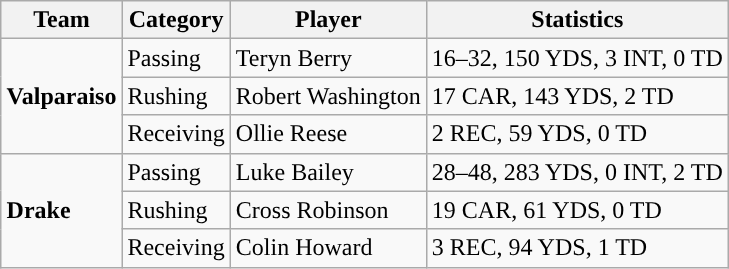<table class="wikitable" style="float: right;">
<tr>
<th>Team</th>
<th>Category</th>
<th>Player</th>
<th>Statistics</th>
</tr>
<tr>
<td rowspan=3><strong>Valparaiso</strong></td>
<td>Passing</td>
<td>Teryn Berry</td>
<td>16–32, 150 YDS, 3 INT, 0 TD</td>
</tr>
<tr>
<td>Rushing</td>
<td>Robert Washington</td>
<td>17 CAR, 143 YDS, 2 TD</td>
</tr>
<tr>
<td>Receiving</td>
<td>Ollie Reese</td>
<td>2 REC, 59 YDS, 0 TD</td>
</tr>
<tr>
<td rowspan=3><strong>Drake</strong></td>
<td>Passing</td>
<td>Luke Bailey</td>
<td>28–48, 283 YDS, 0 INT, 2 TD</td>
</tr>
<tr>
<td>Rushing</td>
<td>Cross Robinson</td>
<td>19 CAR, 61 YDS, 0 TD</td>
</tr>
<tr>
<td>Receiving</td>
<td>Colin Howard</td>
<td>3 REC, 94 YDS, 1 TD</td>
</tr>
</table>
